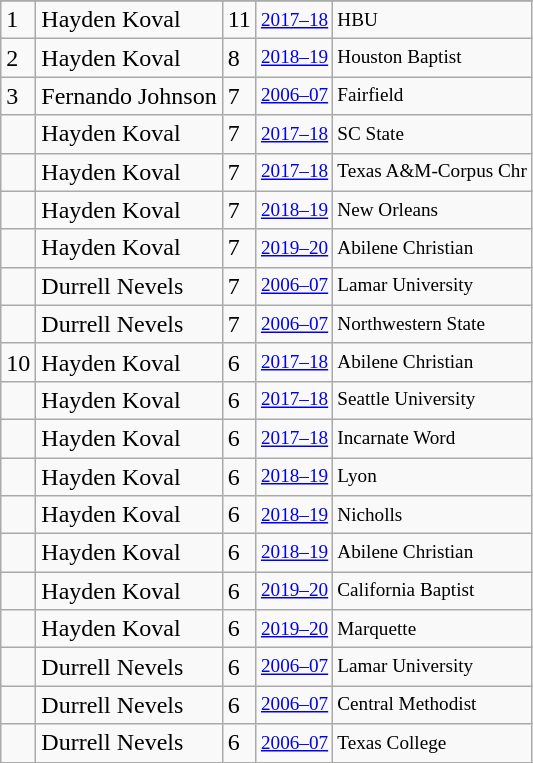<table class="wikitable">
<tr>
</tr>
<tr>
<td>1</td>
<td>Hayden Koval</td>
<td>11</td>
<td style="font-size:80%;"><a href='#'>2017–18</a></td>
<td style="font-size:80%;">HBU</td>
</tr>
<tr>
<td>2</td>
<td>Hayden Koval</td>
<td>8</td>
<td style="font-size:80%;"><a href='#'>2018–19</a></td>
<td style="font-size:80%;">Houston Baptist</td>
</tr>
<tr>
<td>3</td>
<td>Fernando Johnson</td>
<td>7</td>
<td style="font-size:80%;"><a href='#'>2006–07</a></td>
<td style="font-size:80%;">Fairfield</td>
</tr>
<tr>
<td></td>
<td>Hayden Koval</td>
<td>7</td>
<td style="font-size:80%;"><a href='#'>2017–18</a></td>
<td style="font-size:80%;">SC State</td>
</tr>
<tr>
<td></td>
<td>Hayden Koval</td>
<td>7</td>
<td style="font-size:80%;"><a href='#'>2017–18</a></td>
<td style="font-size:80%;">Texas A&M-Corpus Chr</td>
</tr>
<tr>
<td></td>
<td>Hayden Koval</td>
<td>7</td>
<td style="font-size:80%;"><a href='#'>2018–19</a></td>
<td style="font-size:80%;">New Orleans</td>
</tr>
<tr>
<td></td>
<td>Hayden Koval</td>
<td>7</td>
<td style="font-size:80%;"><a href='#'>2019–20</a></td>
<td style="font-size:80%;">Abilene Christian</td>
</tr>
<tr>
<td></td>
<td>Durrell Nevels</td>
<td>7</td>
<td style="font-size:80%;"><a href='#'>2006–07</a></td>
<td style="font-size:80%;">Lamar University</td>
</tr>
<tr>
<td></td>
<td>Durrell Nevels</td>
<td>7</td>
<td style="font-size:80%;"><a href='#'>2006–07</a></td>
<td style="font-size:80%;">Northwestern State</td>
</tr>
<tr>
<td>10</td>
<td>Hayden Koval</td>
<td>6</td>
<td style="font-size:80%;"><a href='#'>2017–18</a></td>
<td style="font-size:80%;">Abilene Christian</td>
</tr>
<tr>
<td></td>
<td>Hayden Koval</td>
<td>6</td>
<td style="font-size:80%;"><a href='#'>2017–18</a></td>
<td style="font-size:80%;">Seattle University</td>
</tr>
<tr>
<td></td>
<td>Hayden Koval</td>
<td>6</td>
<td style="font-size:80%;"><a href='#'>2017–18</a></td>
<td style="font-size:80%;">Incarnate Word</td>
</tr>
<tr>
<td></td>
<td>Hayden Koval</td>
<td>6</td>
<td style="font-size:80%;"><a href='#'>2018–19</a></td>
<td style="font-size:80%;">Lyon</td>
</tr>
<tr>
<td></td>
<td>Hayden Koval</td>
<td>6</td>
<td style="font-size:80%;"><a href='#'>2018–19</a></td>
<td style="font-size:80%;">Nicholls</td>
</tr>
<tr>
<td></td>
<td>Hayden Koval</td>
<td>6</td>
<td style="font-size:80%;"><a href='#'>2018–19</a></td>
<td style="font-size:80%;">Abilene Christian</td>
</tr>
<tr>
<td></td>
<td>Hayden Koval</td>
<td>6</td>
<td style="font-size:80%;"><a href='#'>2019–20</a></td>
<td style="font-size:80%;">California Baptist</td>
</tr>
<tr>
<td></td>
<td>Hayden Koval</td>
<td>6</td>
<td style="font-size:80%;"><a href='#'>2019–20</a></td>
<td style="font-size:80%;">Marquette</td>
</tr>
<tr>
<td></td>
<td>Durrell Nevels</td>
<td>6</td>
<td style="font-size:80%;"><a href='#'>2006–07</a></td>
<td style="font-size:80%;">Lamar University</td>
</tr>
<tr>
<td></td>
<td>Durrell Nevels</td>
<td>6</td>
<td style="font-size:80%;"><a href='#'>2006–07</a></td>
<td style="font-size:80%;">Central Methodist</td>
</tr>
<tr>
<td></td>
<td>Durrell Nevels</td>
<td>6</td>
<td style="font-size:80%;"><a href='#'>2006–07</a></td>
<td style="font-size:80%;">Texas College</td>
</tr>
</table>
